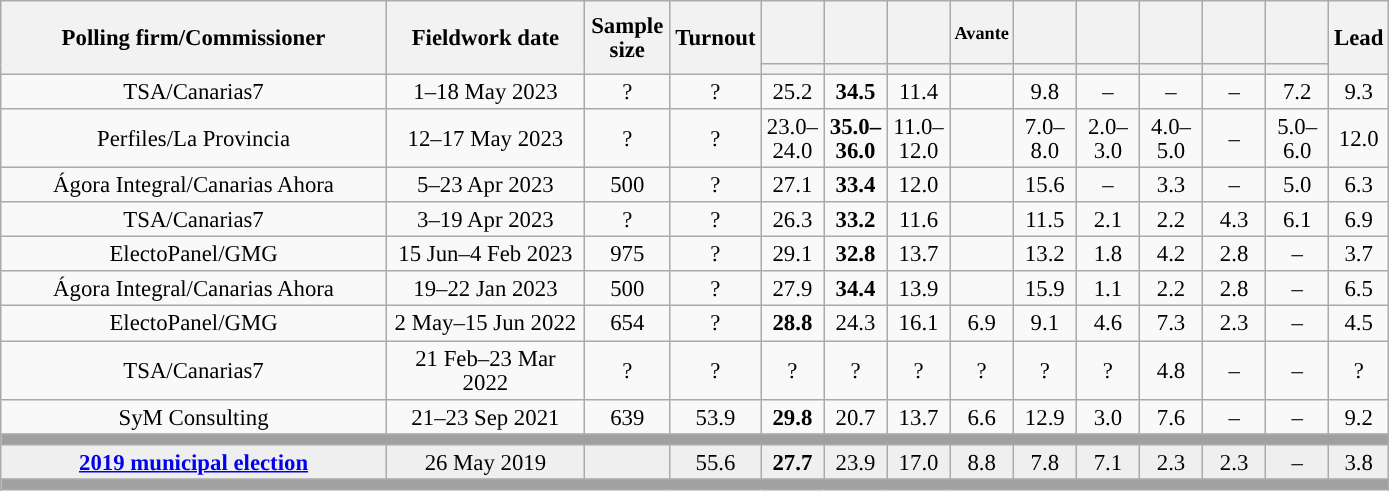<table class="wikitable collapsible collapsed" style="text-align:center; font-size:95%; line-height:16px;">
<tr style="height:42px;">
<th style="width:250px;" rowspan="2">Polling firm/Commissioner</th>
<th style="width:125px;" rowspan="2">Fieldwork date</th>
<th style="width:50px;" rowspan="2">Sample size</th>
<th style="width:45px;" rowspan="2">Turnout</th>
<th style="width:35px;"></th>
<th style="width:35px;"></th>
<th style="width:35px;"></th>
<th style="width:35px; font-size:80%;">Avante</th>
<th style="width:35px;"></th>
<th style="width:35px;"></th>
<th style="width:35px;"></th>
<th style="width:35px;"></th>
<th style="width:35px;"></th>
<th style="width:30px;" rowspan="2">Lead</th>
</tr>
<tr>
<th style="color:inherit;background:"></th>
<th style="color:inherit;background:"></th>
<th style="color:inherit;background:"></th>
<th style="color:inherit;background:"></th>
<th style="color:inherit;background:"></th>
<th style="color:inherit;background:"></th>
<th style="color:inherit;background:"></th>
<th style="color:inherit;background:"></th>
<th style="color:inherit;background:"></th>
</tr>
<tr>
<td>TSA/Canarias7</td>
<td>1–18 May 2023</td>
<td>?</td>
<td>?</td>
<td>25.2<br></td>
<td><strong>34.5</strong><br></td>
<td>11.4<br></td>
<td></td>
<td>9.8<br></td>
<td>–</td>
<td>–</td>
<td>–</td>
<td>7.2<br></td>
<td style="background:">9.3</td>
</tr>
<tr>
<td>Perfiles/La Provincia</td>
<td>12–17 May 2023</td>
<td>?</td>
<td>?</td>
<td>23.0–<br>24.0<br></td>
<td><strong>35.0–<br>36.0</strong><br></td>
<td>11.0–<br>12.0<br></td>
<td></td>
<td>7.0–<br>8.0<br></td>
<td>2.0–<br>3.0<br></td>
<td>4.0–<br>5.0<br></td>
<td>–</td>
<td>5.0–<br>6.0<br></td>
<td style="background:">12.0</td>
</tr>
<tr>
<td>Ágora Integral/Canarias Ahora</td>
<td>5–23 Apr 2023</td>
<td>500</td>
<td>?</td>
<td>27.1<br></td>
<td><strong>33.4</strong><br></td>
<td>12.0<br></td>
<td></td>
<td>15.6<br></td>
<td>–</td>
<td>3.3<br></td>
<td>–</td>
<td>5.0<br></td>
<td style="background:">6.3</td>
</tr>
<tr>
<td>TSA/Canarias7</td>
<td>3–19 Apr 2023</td>
<td>?</td>
<td>?</td>
<td>26.3<br></td>
<td><strong>33.2</strong><br></td>
<td>11.6<br></td>
<td></td>
<td>11.5<br></td>
<td>2.1<br></td>
<td>2.2<br></td>
<td>4.3<br></td>
<td>6.1<br></td>
<td style="background:">6.9</td>
</tr>
<tr>
<td>ElectoPanel/GMG</td>
<td>15 Jun–4 Feb 2023</td>
<td>975</td>
<td>?</td>
<td>29.1<br></td>
<td><strong>32.8</strong><br></td>
<td>13.7<br></td>
<td></td>
<td>13.2<br></td>
<td>1.8<br></td>
<td>4.2<br></td>
<td>2.8<br></td>
<td>–</td>
<td style="background:">3.7</td>
</tr>
<tr>
<td>Ágora Integral/Canarias Ahora</td>
<td>19–22 Jan 2023</td>
<td>500</td>
<td>?</td>
<td>27.9<br></td>
<td><strong>34.4</strong><br></td>
<td>13.9<br></td>
<td></td>
<td>15.9<br></td>
<td>1.1<br></td>
<td>2.2<br></td>
<td>2.8<br></td>
<td>–</td>
<td style="background:">6.5</td>
</tr>
<tr>
<td>ElectoPanel/GMG</td>
<td>2 May–15 Jun 2022</td>
<td>654</td>
<td>?</td>
<td><strong>28.8</strong><br></td>
<td>24.3<br></td>
<td>16.1<br></td>
<td>6.9<br></td>
<td>9.1<br></td>
<td>4.6<br></td>
<td>7.3<br></td>
<td>2.3<br></td>
<td>–</td>
<td style="background:">4.5</td>
</tr>
<tr>
<td>TSA/Canarias7</td>
<td>21 Feb–23 Mar 2022</td>
<td>?</td>
<td>?</td>
<td>?<br></td>
<td>?<br></td>
<td>?<br></td>
<td>?<br></td>
<td>?<br></td>
<td>?<br></td>
<td>4.8<br></td>
<td>–</td>
<td>–</td>
<td style="background:">?</td>
</tr>
<tr>
<td>SyM Consulting</td>
<td>21–23 Sep 2021</td>
<td>639</td>
<td>53.9</td>
<td><strong>29.8</strong><br></td>
<td>20.7<br></td>
<td>13.7<br></td>
<td>6.6<br></td>
<td>12.9<br></td>
<td>3.0<br></td>
<td>7.6<br></td>
<td>–</td>
<td>–</td>
<td style="background:">9.2</td>
</tr>
<tr>
<td colspan="14" style="background:#A0A0A0"></td>
</tr>
<tr style="background:#EFEFEF;">
<td><strong><a href='#'>2019 municipal election</a></strong></td>
<td>26 May 2019</td>
<td></td>
<td>55.6</td>
<td><strong>27.7</strong><br></td>
<td>23.9<br></td>
<td>17.0<br></td>
<td>8.8<br></td>
<td>7.8<br></td>
<td>7.1<br></td>
<td>2.3<br></td>
<td>2.3<br></td>
<td>–</td>
<td style="background:">3.8</td>
</tr>
<tr>
<td colspan="14" style="background:#A0A0A0"></td>
</tr>
</table>
